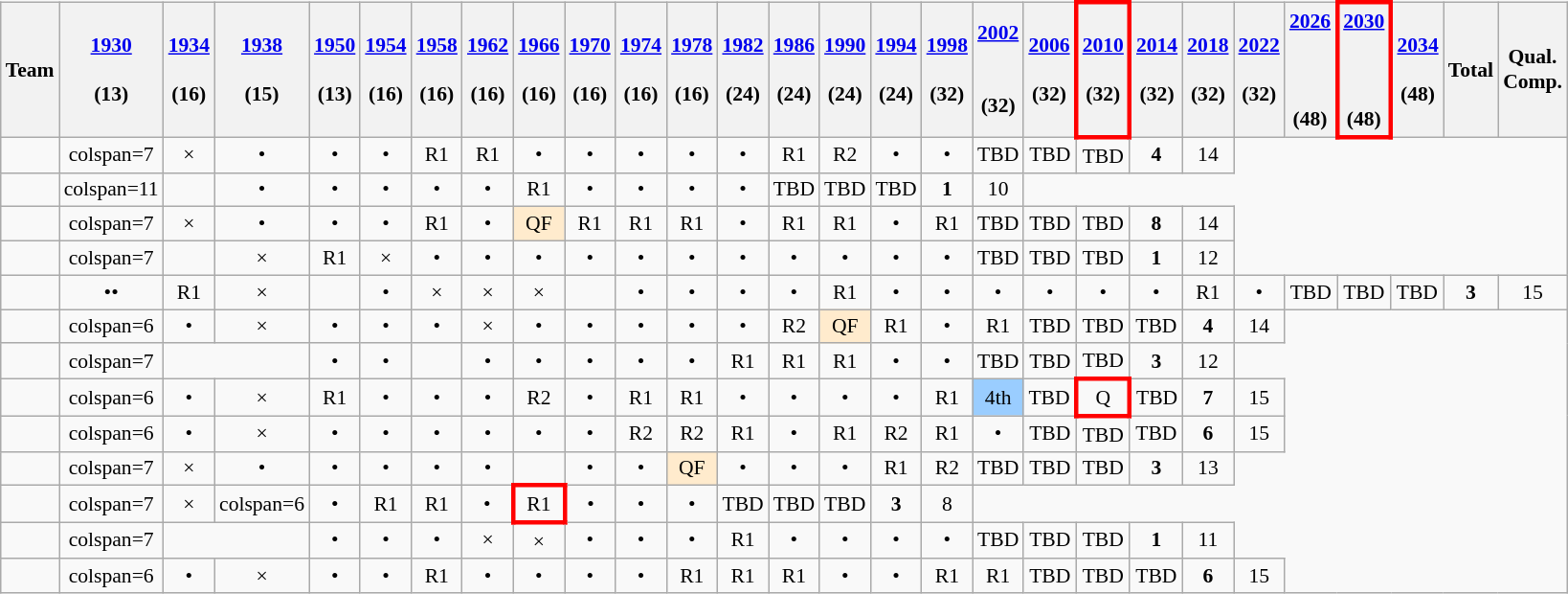<table class="wikitable" style="text-align:center; font-size:90%">
<tr>
<th>Team</th>
<th><a href='#'>1930</a><br><br>(13)</th>
<th><a href='#'>1934</a><br><br>(16)</th>
<th><a href='#'>1938</a><br><br>(15)</th>
<th><a href='#'>1950</a><br><br>(13)</th>
<th><a href='#'>1954</a><br><br>(16)</th>
<th><a href='#'>1958</a><br><br>(16)</th>
<th><a href='#'>1962</a><br><br>(16)</th>
<th><a href='#'>1966</a><br><br>(16)</th>
<th><a href='#'>1970</a><br><br>(16)</th>
<th><a href='#'>1974</a><br><br>(16)</th>
<th><a href='#'>1978</a><br><br>(16)</th>
<th><a href='#'>1982</a><br><br>(24)</th>
<th><a href='#'>1986</a><br><br>(24)</th>
<th><a href='#'>1990</a><br><br>(24)</th>
<th><a href='#'>1994</a><br><br>(24)</th>
<th><a href='#'>1998</a><br><br>(32)</th>
<th><a href='#'>2002</a><br><br><br>(32)</th>
<th><a href='#'>2006</a><br><br>(32)</th>
<th style="border: 3px solid red"><a href='#'>2010</a><br><br>(32)</th>
<th><a href='#'>2014</a><br><br>(32)</th>
<th><a href='#'>2018</a><br><br>(32)</th>
<th><a href='#'>2022</a><br><br>(32)</th>
<th><a href='#'>2026</a><br><br><br><br>(48)</th>
<th style="border: 3px solid red"><a href='#'>2030</a><br><br><br><br>(48)</th>
<th><a href='#'>2034</a><br><br>(48)</th>
<th>Total</th>
<th>Qual.<br>Comp.</th>
</tr>
<tr>
<td align=left></td>
<td>colspan=7 </td>
<td>×</td>
<td>•</td>
<td>•</td>
<td>•</td>
<td>R1<br></td>
<td>R1<br></td>
<td>•</td>
<td>•</td>
<td>•</td>
<td>•</td>
<td>•</td>
<td>R1<br></td>
<td>R2<br></td>
<td>•</td>
<td>•</td>
<td>TBD</td>
<td>TBD</td>
<td>TBD</td>
<td><strong>4</strong></td>
<td>14</td>
</tr>
<tr>
<td align=left></td>
<td>colspan=11 </td>
<td></td>
<td>•</td>
<td>•</td>
<td>•</td>
<td>•</td>
<td>•</td>
<td>R1<br></td>
<td>•</td>
<td>•</td>
<td>•</td>
<td>•</td>
<td>TBD</td>
<td>TBD</td>
<td>TBD</td>
<td><strong>1</strong></td>
<td>10</td>
</tr>
<tr>
<td align=left></td>
<td>colspan=7 </td>
<td>×</td>
<td>•</td>
<td>•</td>
<td>•</td>
<td>R1<br></td>
<td>•</td>
<td bgcolor=#ffebcd>QF<br></td>
<td>R1<br></td>
<td>R1<br></td>
<td>R1<br></td>
<td>•</td>
<td>R1<br></td>
<td>R1<br></td>
<td>•</td>
<td>R1<br></td>
<td>TBD</td>
<td>TBD</td>
<td>TBD</td>
<td><strong>8</strong></td>
<td>14</td>
</tr>
<tr>
<td align=left></td>
<td>colspan=7 </td>
<td></td>
<td>×</td>
<td>R1<br></td>
<td>×</td>
<td>•</td>
<td>•</td>
<td>•</td>
<td>•</td>
<td>•</td>
<td>•</td>
<td>•</td>
<td>•</td>
<td>•</td>
<td>•</td>
<td>•</td>
<td>TBD</td>
<td>TBD</td>
<td>TBD</td>
<td><strong>1</strong></td>
<td>12</td>
</tr>
<tr>
<td align=left></td>
<td>••</td>
<td>R1<br></td>
<td>×</td>
<td></td>
<td>•</td>
<td>×</td>
<td>×</td>
<td>×</td>
<td></td>
<td>•</td>
<td>•</td>
<td>•</td>
<td>•</td>
<td>R1<br></td>
<td>•</td>
<td>•</td>
<td>•</td>
<td>•</td>
<td>•</td>
<td>•</td>
<td>R1<br></td>
<td>•</td>
<td>TBD</td>
<td>TBD</td>
<td>TBD</td>
<td><strong>3</strong></td>
<td>15</td>
</tr>
<tr>
<td align=left></td>
<td>colspan=6 </td>
<td>•</td>
<td>×</td>
<td>•</td>
<td>•</td>
<td>•</td>
<td>×</td>
<td>•</td>
<td>•</td>
<td>•</td>
<td>•</td>
<td>•</td>
<td>R2<br></td>
<td bgcolor=#ffebcd>QF<br></td>
<td>R1<br></td>
<td>•</td>
<td>R1<br></td>
<td>TBD</td>
<td>TBD</td>
<td>TBD</td>
<td><strong>4</strong></td>
<td>14</td>
</tr>
<tr>
<td align=left></td>
<td>colspan=7 </td>
<td colspan=2></td>
<td>•</td>
<td>•</td>
<td></td>
<td>•</td>
<td>•</td>
<td>•</td>
<td>•</td>
<td>•</td>
<td>R1<br></td>
<td>R1<br></td>
<td>R1<br></td>
<td>•</td>
<td>•</td>
<td>TBD</td>
<td>TBD</td>
<td>TBD</td>
<td><strong>3</strong></td>
<td>12</td>
</tr>
<tr>
<td align=left></td>
<td>colspan=6 </td>
<td>•</td>
<td>×</td>
<td>R1<br></td>
<td>•</td>
<td>•</td>
<td>•</td>
<td>R2<br></td>
<td>•</td>
<td>R1<br></td>
<td>R1<br></td>
<td>•</td>
<td>•</td>
<td>•</td>
<td>•</td>
<td>R1<br></td>
<td bgcolor=#9acdff>4th</td>
<td>TBD</td>
<td style="border: 3px solid red">Q</td>
<td>TBD</td>
<td><strong>7</strong></td>
<td>15</td>
</tr>
<tr>
<td align=left></td>
<td>colspan=6 </td>
<td>•</td>
<td>×</td>
<td>•</td>
<td>•</td>
<td>•</td>
<td>•</td>
<td>•</td>
<td>•</td>
<td>R2<br></td>
<td>R2<br></td>
<td>R1<br></td>
<td>•</td>
<td>R1<br></td>
<td>R2<br></td>
<td>R1<br></td>
<td>•</td>
<td>TBD</td>
<td>TBD</td>
<td>TBD</td>
<td><strong>6</strong></td>
<td>15</td>
</tr>
<tr>
<td align=left></td>
<td>colspan=7 </td>
<td>×</td>
<td>•</td>
<td>•</td>
<td>•</td>
<td>•</td>
<td>•</td>
<td></td>
<td>•</td>
<td>•</td>
<td bgcolor=#ffebcd>QF<br></td>
<td>•</td>
<td>•</td>
<td>•</td>
<td>R1<br></td>
<td>R2<br></td>
<td>TBD</td>
<td>TBD</td>
<td>TBD</td>
<td><strong>3</strong></td>
<td>13</td>
</tr>
<tr>
<td align=left></td>
<td>colspan=7 </td>
<td>×</td>
<td>colspan=6 </td>
<td>•</td>
<td>R1<br></td>
<td>R1<br></td>
<td>•</td>
<td style="border: 3px solid red">R1<br></td>
<td>•</td>
<td>•</td>
<td>•</td>
<td>TBD</td>
<td>TBD</td>
<td>TBD</td>
<td><strong>3</strong></td>
<td>8</td>
</tr>
<tr>
<td align=left></td>
<td>colspan=7 </td>
<td colspan=2></td>
<td>•</td>
<td>•</td>
<td>•</td>
<td>×</td>
<td>×</td>
<td>•</td>
<td>•</td>
<td>•</td>
<td>R1<br></td>
<td>•</td>
<td>•</td>
<td>•</td>
<td>•</td>
<td>TBD</td>
<td>TBD</td>
<td>TBD</td>
<td><strong>1</strong></td>
<td>11</td>
</tr>
<tr>
<td align=left></td>
<td>colspan=6 </td>
<td>•</td>
<td>×</td>
<td>•</td>
<td>•</td>
<td>R1<br></td>
<td>•</td>
<td>•</td>
<td>•</td>
<td>•</td>
<td>R1<br></td>
<td>R1<br></td>
<td>R1<br></td>
<td>•</td>
<td>•</td>
<td>R1<br></td>
<td>R1<br></td>
<td>TBD</td>
<td>TBD</td>
<td>TBD</td>
<td><strong>6</strong></td>
<td>15</td>
</tr>
</table>
